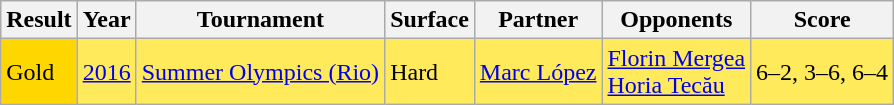<table class="sortable wikitable">
<tr>
<th>Result</th>
<th>Year</th>
<th>Tournament</th>
<th>Surface</th>
<th>Partner</th>
<th>Opponents</th>
<th class="unsortable">Score</th>
</tr>
<tr style="background:#ffea5c;">
<td bgcolor=gold>Gold</td>
<td><a href='#'>2016</a></td>
<td><a href='#'>Summer Olympics (Rio)</a></td>
<td>Hard</td>
<td> <a href='#'>Marc López</a></td>
<td> <a href='#'>Florin Mergea</a><br> <a href='#'>Horia Tecău</a></td>
<td>6–2, 3–6, 6–4</td>
</tr>
</table>
